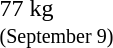<table>
<tr>
<td>77 kg <br> <small>(September 9)</small></td>
<td></td>
<td></td>
<td></td>
</tr>
</table>
